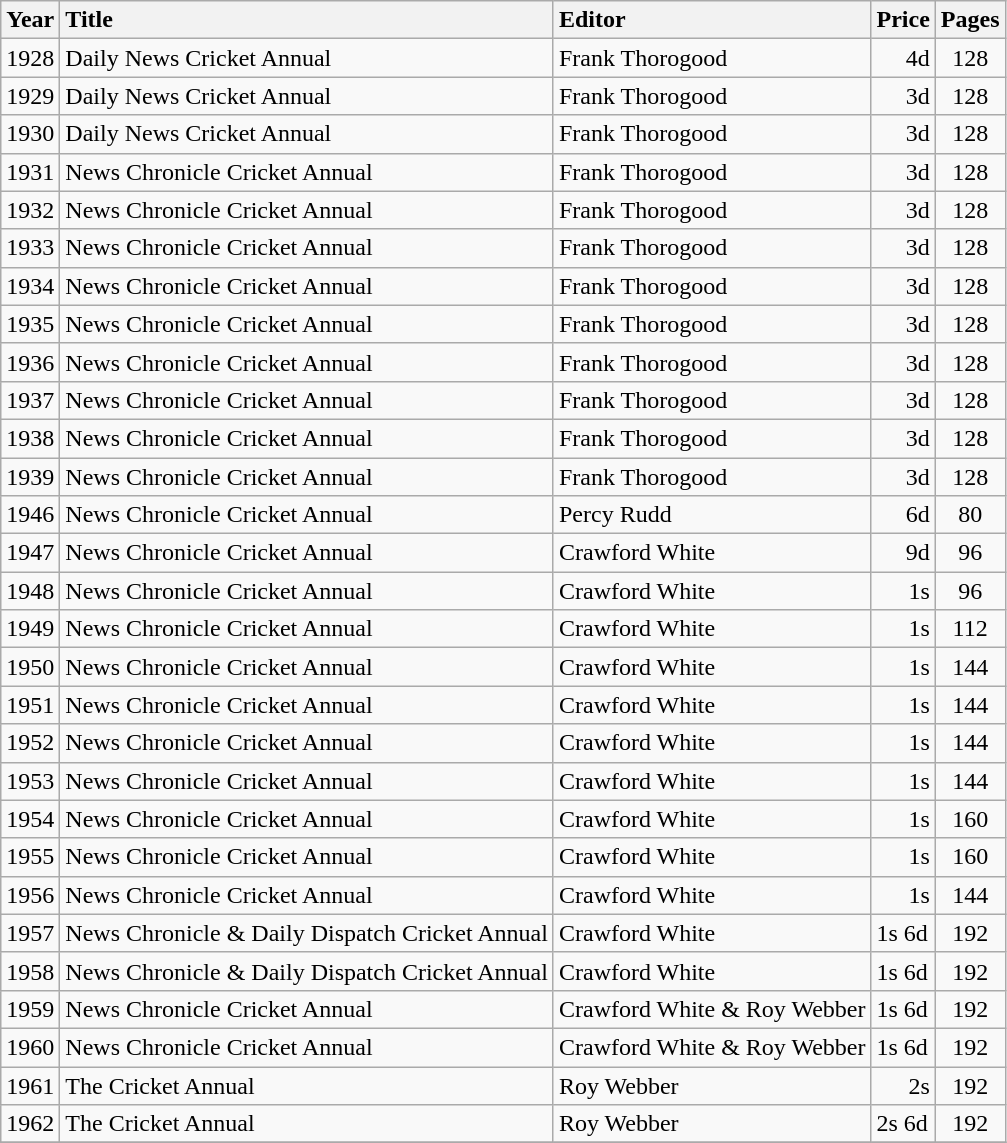<table class="wikitable">
<tr>
<th>Year</th>
<th style="text-align:left;">Title</th>
<th style="text-align:left;">Editor</th>
<th>Price</th>
<th>Pages</th>
</tr>
<tr>
<td>1928</td>
<td>Daily News Cricket Annual</td>
<td>Frank Thorogood</td>
<td style="text-align:right;">4d</td>
<td style="text-align:center;">128</td>
</tr>
<tr>
<td>1929</td>
<td>Daily News Cricket Annual</td>
<td>Frank Thorogood</td>
<td style="text-align:right;">3d</td>
<td style="text-align:center;">128</td>
</tr>
<tr>
<td>1930</td>
<td>Daily News Cricket Annual</td>
<td>Frank Thorogood</td>
<td style="text-align:right;">3d</td>
<td style="text-align:center;">128</td>
</tr>
<tr>
<td>1931</td>
<td>News Chronicle Cricket Annual</td>
<td>Frank Thorogood</td>
<td style="text-align:right;">3d</td>
<td style="text-align:center;">128</td>
</tr>
<tr>
<td>1932</td>
<td>News Chronicle Cricket Annual</td>
<td>Frank Thorogood</td>
<td style="text-align:right;">3d</td>
<td style="text-align:center;">128</td>
</tr>
<tr>
<td>1933</td>
<td>News Chronicle Cricket Annual</td>
<td>Frank Thorogood</td>
<td style="text-align:right;">3d</td>
<td style="text-align:center;">128</td>
</tr>
<tr>
<td>1934</td>
<td>News Chronicle Cricket Annual</td>
<td>Frank Thorogood</td>
<td style="text-align:right;">3d</td>
<td style="text-align:center;">128</td>
</tr>
<tr>
<td>1935</td>
<td>News Chronicle Cricket Annual</td>
<td>Frank Thorogood</td>
<td style="text-align:right;">3d</td>
<td style="text-align:center;">128</td>
</tr>
<tr>
<td>1936</td>
<td>News Chronicle Cricket Annual</td>
<td>Frank Thorogood</td>
<td style="text-align:right;">3d</td>
<td style="text-align:center;">128</td>
</tr>
<tr>
<td>1937</td>
<td>News Chronicle Cricket Annual</td>
<td>Frank Thorogood</td>
<td style="text-align:right;">3d</td>
<td style="text-align:center;">128</td>
</tr>
<tr>
<td>1938</td>
<td>News Chronicle Cricket Annual</td>
<td>Frank Thorogood</td>
<td style="text-align:right;">3d</td>
<td style="text-align:center;">128</td>
</tr>
<tr>
<td>1939</td>
<td>News Chronicle Cricket Annual</td>
<td>Frank Thorogood</td>
<td style="text-align:right;">3d</td>
<td style="text-align:center;">128</td>
</tr>
<tr>
<td>1946</td>
<td>News Chronicle Cricket Annual</td>
<td>Percy Rudd</td>
<td style="text-align:right;">6d</td>
<td style="text-align:center;">80</td>
</tr>
<tr>
<td>1947</td>
<td>News Chronicle Cricket Annual</td>
<td>Crawford White</td>
<td style="text-align:right;">9d</td>
<td style="text-align:center;">96</td>
</tr>
<tr>
<td>1948</td>
<td>News Chronicle Cricket Annual</td>
<td>Crawford White</td>
<td style="text-align:right;">1s</td>
<td style="text-align:center;">96</td>
</tr>
<tr>
<td>1949</td>
<td>News Chronicle Cricket Annual</td>
<td>Crawford White</td>
<td style="text-align:right;">1s</td>
<td style="text-align:center;">112</td>
</tr>
<tr>
<td>1950</td>
<td>News Chronicle Cricket Annual</td>
<td>Crawford White</td>
<td style="text-align:right;">1s</td>
<td style="text-align:center;">144</td>
</tr>
<tr>
<td>1951</td>
<td>News Chronicle Cricket Annual</td>
<td>Crawford White</td>
<td style="text-align:right;">1s</td>
<td style="text-align:center;">144</td>
</tr>
<tr>
<td>1952</td>
<td>News Chronicle Cricket Annual</td>
<td>Crawford White</td>
<td style="text-align:right;">1s</td>
<td style="text-align:center;">144</td>
</tr>
<tr>
<td>1953</td>
<td>News Chronicle Cricket Annual</td>
<td>Crawford White</td>
<td style="text-align:right;">1s</td>
<td style="text-align:center;">144</td>
</tr>
<tr>
<td>1954</td>
<td>News Chronicle Cricket Annual</td>
<td>Crawford White</td>
<td style="text-align:right;">1s</td>
<td style="text-align:center;">160</td>
</tr>
<tr>
<td>1955</td>
<td>News Chronicle Cricket Annual</td>
<td>Crawford White</td>
<td style="text-align:right;">1s</td>
<td style="text-align:center;">160</td>
</tr>
<tr>
<td>1956</td>
<td>News Chronicle Cricket Annual</td>
<td>Crawford White</td>
<td style="text-align:right;">1s</td>
<td style="text-align:center;">144</td>
</tr>
<tr>
<td>1957</td>
<td>News Chronicle & Daily Dispatch Cricket Annual</td>
<td>Crawford White</td>
<td>1s 6d</td>
<td style="text-align:center;">192</td>
</tr>
<tr>
<td>1958</td>
<td>News Chronicle & Daily Dispatch Cricket Annual</td>
<td>Crawford White</td>
<td>1s 6d</td>
<td style="text-align:center;">192</td>
</tr>
<tr>
<td>1959</td>
<td>News Chronicle Cricket Annual</td>
<td>Crawford White & Roy Webber</td>
<td>1s 6d</td>
<td style="text-align:center;">192</td>
</tr>
<tr>
<td>1960</td>
<td>News Chronicle Cricket Annual</td>
<td>Crawford White & Roy Webber</td>
<td>1s 6d</td>
<td style="text-align:center;">192</td>
</tr>
<tr>
<td>1961</td>
<td>The Cricket Annual</td>
<td>Roy Webber</td>
<td style="text-align:right;">2s</td>
<td style="text-align:center;">192</td>
</tr>
<tr>
<td>1962</td>
<td>The Cricket Annual</td>
<td>Roy Webber</td>
<td>2s 6d</td>
<td style="text-align:center;">192</td>
</tr>
<tr>
</tr>
</table>
